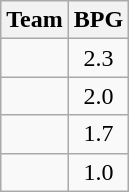<table class=wikitable>
<tr>
<th>Team</th>
<th>BPG</th>
</tr>
<tr>
<td></td>
<td align=center>2.3</td>
</tr>
<tr>
<td></td>
<td align=center>2.0</td>
</tr>
<tr>
<td></td>
<td align=center>1.7</td>
</tr>
<tr>
<td></td>
<td align=center>1.0</td>
</tr>
</table>
